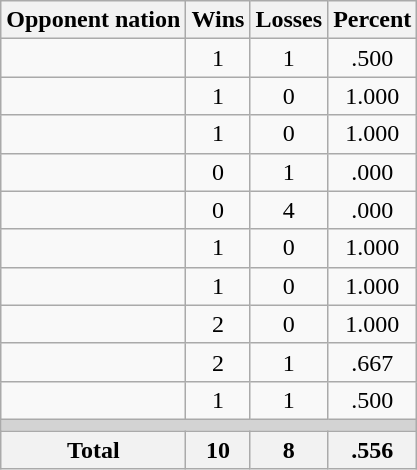<table class=wikitable>
<tr>
<th>Opponent nation</th>
<th>Wins</th>
<th>Losses</th>
<th>Percent</th>
</tr>
<tr align=center>
<td align=left></td>
<td>1</td>
<td>1</td>
<td>.500</td>
</tr>
<tr align=center>
<td align=left></td>
<td>1</td>
<td>0</td>
<td>1.000</td>
</tr>
<tr align=center>
<td align=left></td>
<td>1</td>
<td>0</td>
<td>1.000</td>
</tr>
<tr align=center>
<td align=left></td>
<td>0</td>
<td>1</td>
<td>.000</td>
</tr>
<tr align=center>
<td align=left></td>
<td>0</td>
<td>4</td>
<td>.000</td>
</tr>
<tr align=center>
<td align=left></td>
<td>1</td>
<td>0</td>
<td>1.000</td>
</tr>
<tr align=center>
<td align=left></td>
<td>1</td>
<td>0</td>
<td>1.000</td>
</tr>
<tr align=center>
<td align=left></td>
<td>2</td>
<td>0</td>
<td>1.000</td>
</tr>
<tr align=center>
<td align=left></td>
<td>2</td>
<td>1</td>
<td>.667</td>
</tr>
<tr align=center>
<td align=left></td>
<td>1</td>
<td>1</td>
<td>.500</td>
</tr>
<tr>
<td colspan=4 bgcolor=lightgray></td>
</tr>
<tr>
<th>Total</th>
<th>10</th>
<th>8</th>
<th>.556</th>
</tr>
</table>
